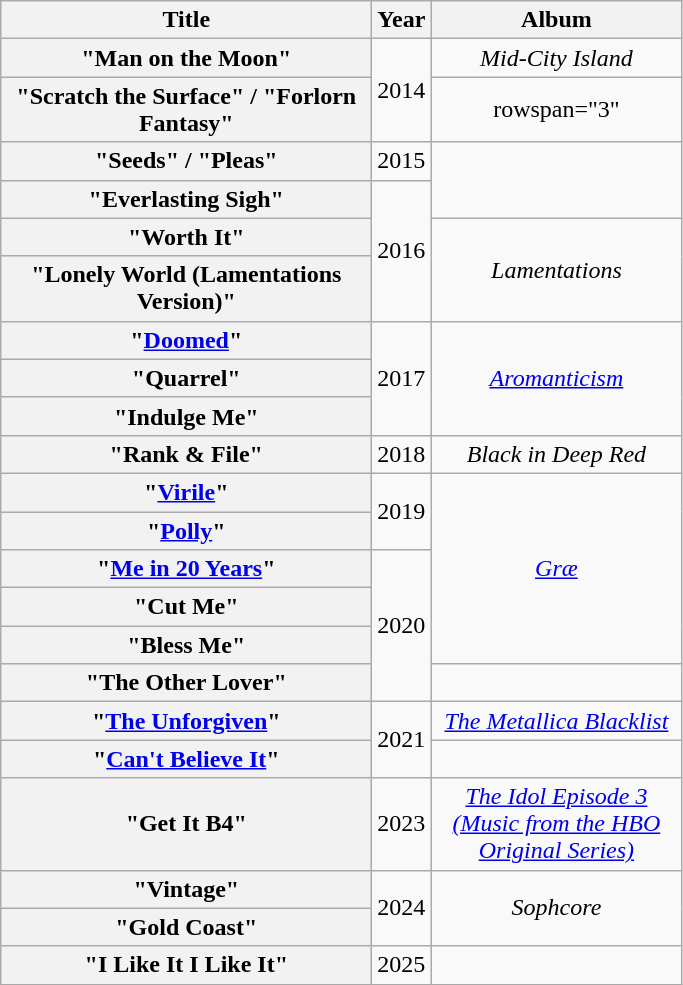<table class="wikitable plainrowheaders" style="text-align:center">
<tr>
<th scope="col" style="width:15em;">Title</th>
<th scope="col" style="width:1em;">Year</th>
<th scope="col" style="width:10em;">Album</th>
</tr>
<tr>
<th scope="row">"Man on the Moon"</th>
<td rowspan="2">2014</td>
<td><em>Mid-City Island</em></td>
</tr>
<tr>
<th scope="row">"Scratch the Surface" / "Forlorn Fantasy"</th>
<td>rowspan="3" </td>
</tr>
<tr>
<th scope="row">"Seeds" / "Pleas"</th>
<td>2015</td>
</tr>
<tr>
<th scope="row">"Everlasting Sigh"</th>
<td rowspan="3">2016</td>
</tr>
<tr>
<th scope="row">"Worth It"</th>
<td rowspan="2"><em>Lamentations</em></td>
</tr>
<tr>
<th scope="row">"Lonely World (Lamentations Version)"</th>
</tr>
<tr>
<th scope="row">"<a href='#'>Doomed</a>"</th>
<td rowspan="3">2017</td>
<td rowspan="3"><em><a href='#'>Aromanticism</a></em></td>
</tr>
<tr>
<th scope="row">"Quarrel"</th>
</tr>
<tr>
<th scope="row">"Indulge Me"</th>
</tr>
<tr>
<th scope="row">"Rank & File"</th>
<td>2018</td>
<td><em>Black in Deep Red</em></td>
</tr>
<tr>
<th scope="row">"<a href='#'>Virile</a>"</th>
<td rowspan="2">2019</td>
<td rowspan="5"><em><a href='#'>Græ</a></em></td>
</tr>
<tr>
<th scope="row">"<a href='#'>Polly</a>"</th>
</tr>
<tr>
<th scope="row">"<a href='#'>Me in 20 Years</a>"</th>
<td rowspan="4">2020</td>
</tr>
<tr>
<th scope="row">"Cut Me"</th>
</tr>
<tr>
<th scope="row">"Bless Me"</th>
</tr>
<tr>
<th scope="row">"The Other Lover"<br></th>
<td></td>
</tr>
<tr>
<th scope="row">"<a href='#'>The Unforgiven</a>"</th>
<td rowspan="2">2021</td>
<td><em><a href='#'>The Metallica Blacklist</a></em></td>
</tr>
<tr>
<th scope="row">"<a href='#'>Can't Believe It</a>"<br></th>
<td></td>
</tr>
<tr>
<th scope="row">"Get It B4"</th>
<td>2023</td>
<td><em><a href='#'>The Idol Episode 3 (Music from the HBO Original Series)</a></em></td>
</tr>
<tr>
<th scope="row">"Vintage"</th>
<td rowspan="2">2024</td>
<td rowspan="2"><em>Sophcore</em></td>
</tr>
<tr>
<th scope="row">"Gold Coast"</th>
</tr>
<tr>
<th scope="row">"I Like It I Like It"<br></th>
<td>2025</td>
<td></td>
</tr>
</table>
